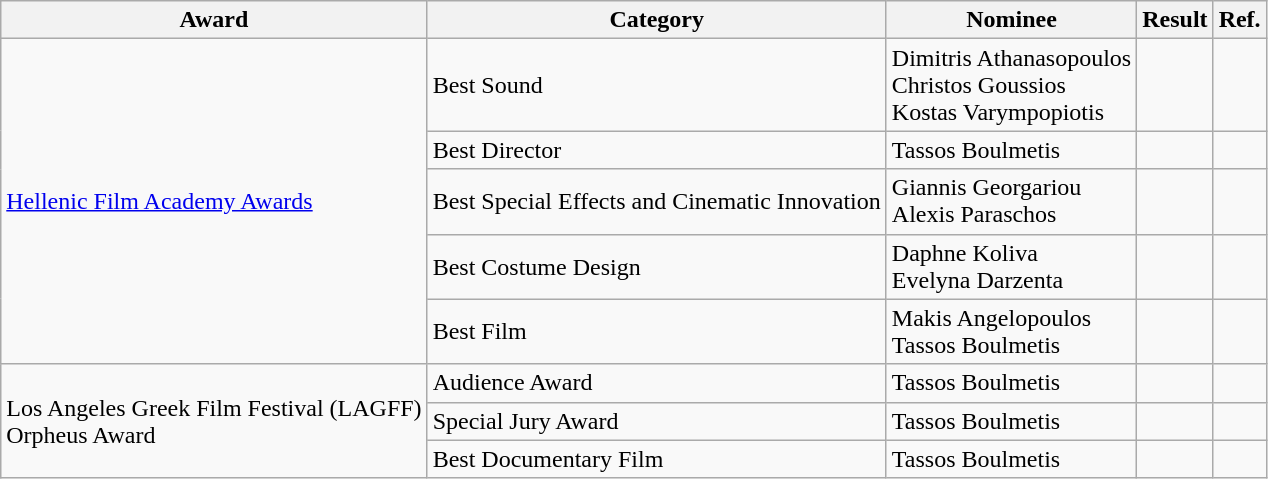<table class="wikitable">
<tr>
<th>Award</th>
<th>Category</th>
<th>Nominee</th>
<th>Result</th>
<th>Ref.</th>
</tr>
<tr>
<td rowspan=5><a href='#'>Hellenic Film Academy Awards</a></td>
<td>Best Sound</td>
<td>Dimitris Athanasopoulos<br>Christos Goussios<br>Kostas Varympopiotis</td>
<td></td>
<td></td>
</tr>
<tr>
<td>Best Director</td>
<td>Tassos Boulmetis</td>
<td></td>
<td></td>
</tr>
<tr>
<td>Best Special Effects and Cinematic Innovation</td>
<td>Giannis Georgariou<br>Alexis Paraschos</td>
<td></td>
<td></td>
</tr>
<tr>
<td>Best Costume Design</td>
<td>Daphne Koliva<br>Evelyna Darzenta</td>
<td></td>
</tr>
<tr>
<td>Best Film</td>
<td>Makis Angelopoulos<br>Tassos Boulmetis</td>
<td></td>
<td></td>
</tr>
<tr>
<td rowspan=3>Los Angeles Greek Film Festival (LAGFF)<br>Orpheus Award</td>
<td>Audience Award</td>
<td>Tassos Boulmetis</td>
<td></td>
<td></td>
</tr>
<tr>
<td>Special Jury Award</td>
<td>Tassos Boulmetis</td>
<td></td>
<td></td>
</tr>
<tr>
<td>Best Documentary Film</td>
<td>Tassos Boulmetis</td>
<td></td>
<td></td>
</tr>
</table>
